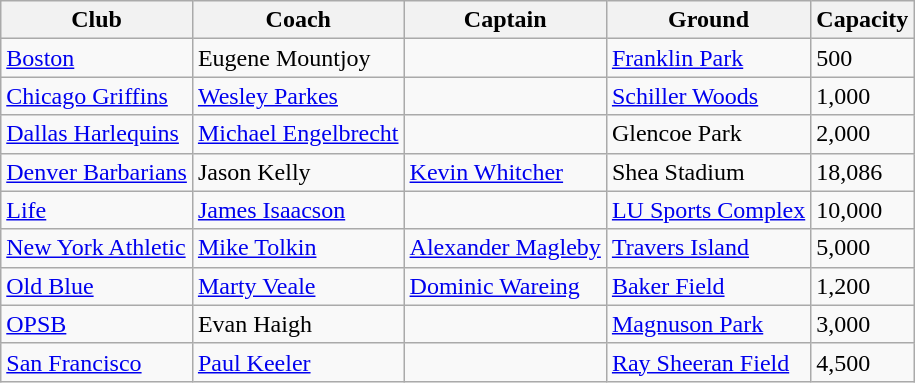<table class="wikitable">
<tr>
<th>Club</th>
<th>Coach</th>
<th>Captain</th>
<th>Ground</th>
<th>Capacity</th>
</tr>
<tr>
<td><a href='#'>Boston</a></td>
<td> Eugene Mountjoy</td>
<td></td>
<td><a href='#'>Franklin Park</a></td>
<td>500</td>
</tr>
<tr>
<td><a href='#'>Chicago Griffins</a></td>
<td> <a href='#'>Wesley Parkes</a></td>
<td></td>
<td><a href='#'>Schiller Woods</a></td>
<td>1,000</td>
</tr>
<tr>
<td><a href='#'>Dallas Harlequins</a></td>
<td> <a href='#'>Michael Engelbrecht</a></td>
<td></td>
<td>Glencoe Park</td>
<td>2,000</td>
</tr>
<tr>
<td><a href='#'>Denver Barbarians</a></td>
<td> Jason Kelly</td>
<td> <a href='#'>Kevin Whitcher</a></td>
<td>Shea Stadium</td>
<td>18,086</td>
</tr>
<tr>
<td><a href='#'>Life</a></td>
<td> <a href='#'>James Isaacson</a></td>
<td></td>
<td><a href='#'>LU Sports Complex</a></td>
<td>10,000</td>
</tr>
<tr>
<td><a href='#'>New York Athletic</a></td>
<td> <a href='#'>Mike Tolkin</a></td>
<td> <a href='#'>Alexander Magleby</a></td>
<td><a href='#'>Travers Island</a></td>
<td>5,000</td>
</tr>
<tr>
<td><a href='#'>Old Blue</a></td>
<td> <a href='#'>Marty Veale</a></td>
<td> <a href='#'>Dominic Wareing</a></td>
<td><a href='#'>Baker Field</a></td>
<td>1,200</td>
</tr>
<tr>
<td><a href='#'>OPSB</a></td>
<td> Evan Haigh</td>
<td></td>
<td><a href='#'>Magnuson Park</a></td>
<td>3,000</td>
</tr>
<tr>
<td><a href='#'>San Francisco</a></td>
<td> <a href='#'>Paul Keeler</a></td>
<td></td>
<td><a href='#'>Ray Sheeran Field</a></td>
<td>4,500</td>
</tr>
</table>
